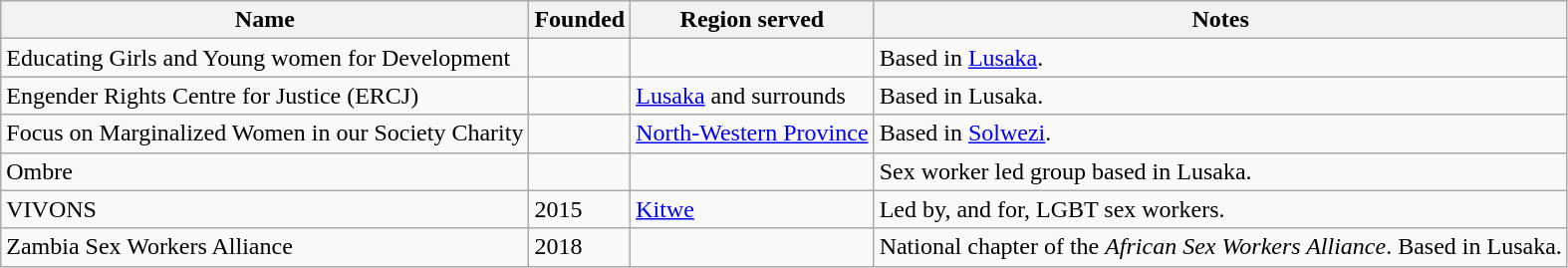<table class="wikitable sortable">
<tr>
<th>Name</th>
<th>Founded</th>
<th>Region served</th>
<th>Notes</th>
</tr>
<tr>
<td>Educating Girls and Young women for Development</td>
<td></td>
<td></td>
<td>Based in <a href='#'>Lusaka</a>.</td>
</tr>
<tr>
<td>Engender Rights Centre for Justice (ERCJ)</td>
<td></td>
<td><a href='#'>Lusaka</a> and surrounds</td>
<td>Based in Lusaka.</td>
</tr>
<tr>
<td>Focus on Marginalized Women in our Society Charity</td>
<td></td>
<td><a href='#'>North-Western Province</a></td>
<td>Based in <a href='#'>Solwezi</a>.</td>
</tr>
<tr>
<td>Ombre</td>
<td></td>
<td></td>
<td>Sex worker led group based in Lusaka.</td>
</tr>
<tr>
<td>VIVONS</td>
<td>2015</td>
<td><a href='#'>Kitwe</a></td>
<td>Led by, and for, LGBT sex workers.</td>
</tr>
<tr>
<td>Zambia Sex Workers Alliance</td>
<td>2018</td>
<td></td>
<td>National chapter of the <em>African Sex Workers Alliance</em>. Based in Lusaka.</td>
</tr>
</table>
